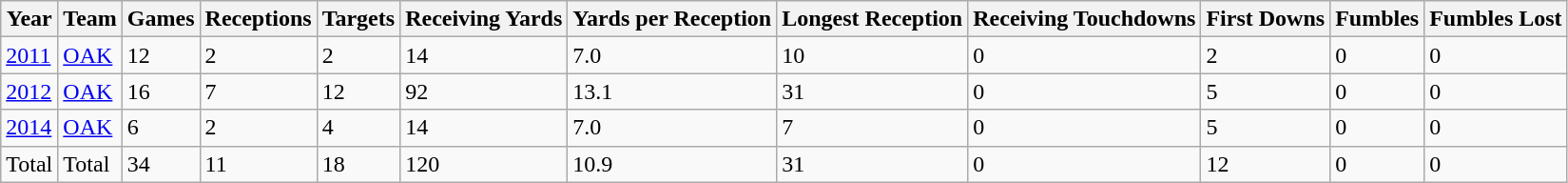<table class="wikitable">
<tr>
<th>Year</th>
<th>Team</th>
<th>Games</th>
<th>Receptions</th>
<th>Targets</th>
<th>Receiving Yards</th>
<th>Yards per Reception</th>
<th>Longest Reception</th>
<th>Receiving Touchdowns</th>
<th>First Downs</th>
<th>Fumbles</th>
<th>Fumbles Lost</th>
</tr>
<tr>
<td><a href='#'>2011</a></td>
<td><a href='#'>OAK</a></td>
<td>12</td>
<td>2</td>
<td>2</td>
<td>14</td>
<td>7.0</td>
<td>10</td>
<td>0</td>
<td>2</td>
<td>0</td>
<td>0</td>
</tr>
<tr>
<td><a href='#'>2012</a></td>
<td><a href='#'>OAK</a></td>
<td>16</td>
<td>7</td>
<td>12</td>
<td>92</td>
<td>13.1</td>
<td>31</td>
<td>0</td>
<td>5</td>
<td>0</td>
<td>0</td>
</tr>
<tr>
<td><a href='#'>2014</a></td>
<td><a href='#'>OAK</a></td>
<td>6</td>
<td>2</td>
<td>4</td>
<td>14</td>
<td>7.0</td>
<td>7</td>
<td>0</td>
<td>5</td>
<td>0</td>
<td>0</td>
</tr>
<tr>
<td>Total</td>
<td>Total</td>
<td>34</td>
<td>11</td>
<td>18</td>
<td>120</td>
<td>10.9</td>
<td>31</td>
<td>0</td>
<td>12</td>
<td>0</td>
<td>0</td>
</tr>
</table>
